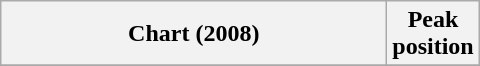<table class="wikitable plainrowheaders" style="text-align:center">
<tr>
<th scope="col" width=250>Chart (2008)</th>
<th scope="col">Peak<br>position</th>
</tr>
<tr>
</tr>
</table>
